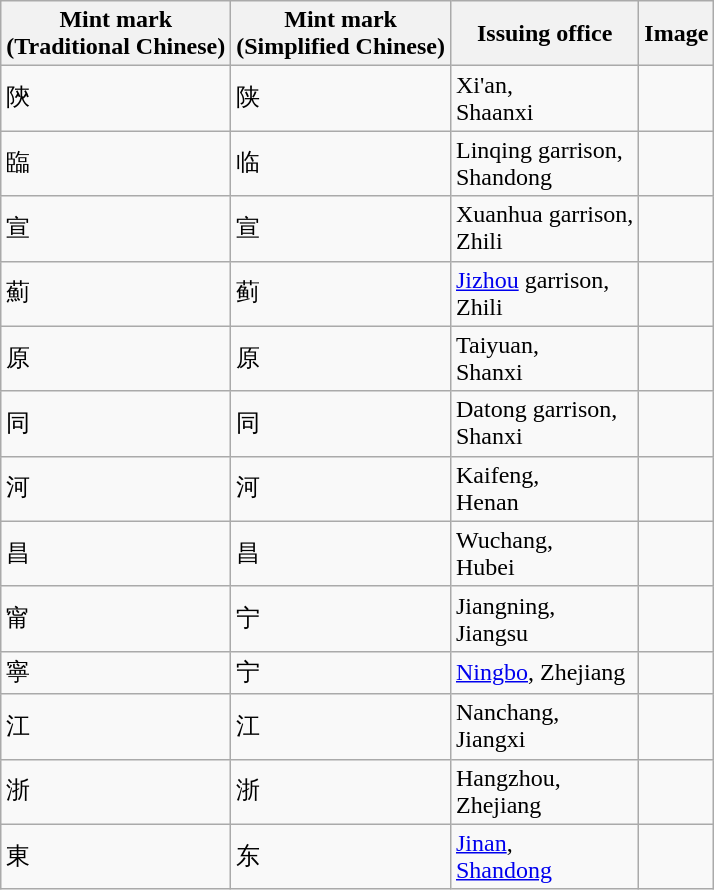<table class="wikitable">
<tr>
<th>Mint mark<br>(Traditional Chinese)</th>
<th>Mint mark<br>(Simplified Chinese)</th>
<th>Issuing office</th>
<th>Image</th>
</tr>
<tr>
<td>陝</td>
<td>陕</td>
<td>Xi'an,<br>Shaanxi</td>
<td></td>
</tr>
<tr>
<td>臨</td>
<td>临</td>
<td>Linqing garrison,<br>Shandong</td>
<td></td>
</tr>
<tr>
<td>宣</td>
<td>宣</td>
<td>Xuanhua garrison,<br>Zhili</td>
<td></td>
</tr>
<tr>
<td>薊</td>
<td>蓟</td>
<td><a href='#'>Jizhou</a> garrison,<br>Zhili</td>
<td></td>
</tr>
<tr>
<td>原</td>
<td>原</td>
<td>Taiyuan,<br>Shanxi</td>
<td></td>
</tr>
<tr>
<td>同</td>
<td>同</td>
<td>Datong garrison,<br>Shanxi</td>
<td></td>
</tr>
<tr>
<td>河</td>
<td>河</td>
<td>Kaifeng,<br>Henan</td>
<td></td>
</tr>
<tr>
<td>昌</td>
<td>昌</td>
<td>Wuchang,<br>Hubei</td>
<td></td>
</tr>
<tr>
<td>甯</td>
<td>宁</td>
<td>Jiangning,<br>Jiangsu</td>
<td></td>
</tr>
<tr>
<td>寧</td>
<td>宁</td>
<td><a href='#'>Ningbo</a>, Zhejiang</td>
<td></td>
</tr>
<tr>
<td>江</td>
<td>江</td>
<td>Nanchang,<br>Jiangxi</td>
<td></td>
</tr>
<tr>
<td>浙</td>
<td>浙</td>
<td>Hangzhou,<br>Zhejiang</td>
<td></td>
</tr>
<tr>
<td>東</td>
<td>东</td>
<td><a href='#'>Jinan</a>,<br><a href='#'>Shandong</a></td>
<td></td>
</tr>
</table>
